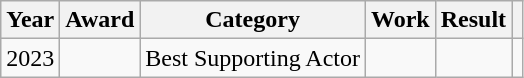<table class="wikitable plainrowheaders">
<tr>
<th>Year</th>
<th>Award</th>
<th>Category</th>
<th>Work</th>
<th>Result</th>
<th></th>
</tr>
<tr>
<td>2023</td>
<td></td>
<td>Best Supporting Actor</td>
<td><em></em></td>
<td></td>
<td></td>
</tr>
</table>
